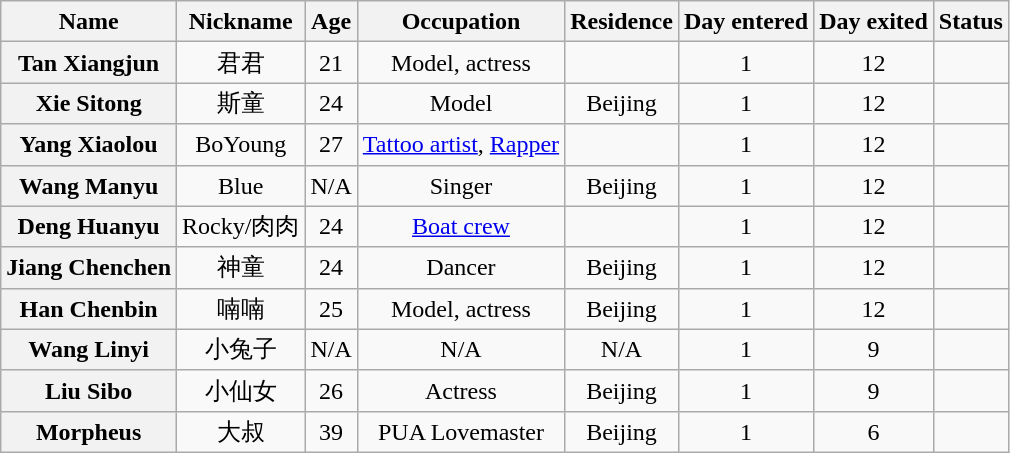<table class="wikitable" style="text-align:center; line-height:20px">
<tr>
<th>Name</th>
<th>Nickname</th>
<th>Age</th>
<th>Occupation</th>
<th>Residence</th>
<th>Day entered</th>
<th>Day exited</th>
<th>Status</th>
</tr>
<tr>
<th>Tan Xiangjun<br></th>
<td>君君</td>
<td>21</td>
<td>Model, actress</td>
<td></td>
<td>1</td>
<td>12</td>
<td></td>
</tr>
<tr>
<th>Xie Sitong<br></th>
<td>斯童</td>
<td>24</td>
<td>Model</td>
<td>Beijing</td>
<td>1</td>
<td>12</td>
<td></td>
</tr>
<tr>
<th>Yang Xiaolou<br></th>
<td>BoYoung</td>
<td>27</td>
<td><a href='#'>Tattoo artist</a>, <a href='#'>Rapper</a></td>
<td></td>
<td>1</td>
<td>12</td>
<td></td>
</tr>
<tr>
<th>Wang Manyu<br></th>
<td>Blue</td>
<td>N/A</td>
<td>Singer</td>
<td>Beijing</td>
<td>1</td>
<td>12</td>
<td></td>
</tr>
<tr>
<th>Deng Huanyu<br></th>
<td>Rocky/肉肉</td>
<td>24</td>
<td><a href='#'>Boat crew</a></td>
<td></td>
<td>1</td>
<td>12</td>
<td></td>
</tr>
<tr>
<th>Jiang Chenchen<br></th>
<td>神童</td>
<td>24</td>
<td>Dancer</td>
<td>Beijing</td>
<td>1</td>
<td>12</td>
<td></td>
</tr>
<tr>
<th>Han Chenbin<br></th>
<td>喃喃</td>
<td>25</td>
<td>Model, actress</td>
<td>Beijing</td>
<td>1</td>
<td>12</td>
<td></td>
</tr>
<tr>
<th>Wang Linyi<br></th>
<td>小兔子</td>
<td>N/A</td>
<td>N/A</td>
<td>N/A</td>
<td>1</td>
<td>9</td>
<td></td>
</tr>
<tr>
<th>Liu Sibo<br></th>
<td>小仙女</td>
<td>26</td>
<td>Actress</td>
<td>Beijing</td>
<td>1</td>
<td>9</td>
<td></td>
</tr>
<tr>
<th>Morpheus<br></th>
<td>大叔</td>
<td>39</td>
<td>PUA Lovemaster</td>
<td>Beijing</td>
<td>1</td>
<td>6</td>
<td></td>
</tr>
</table>
